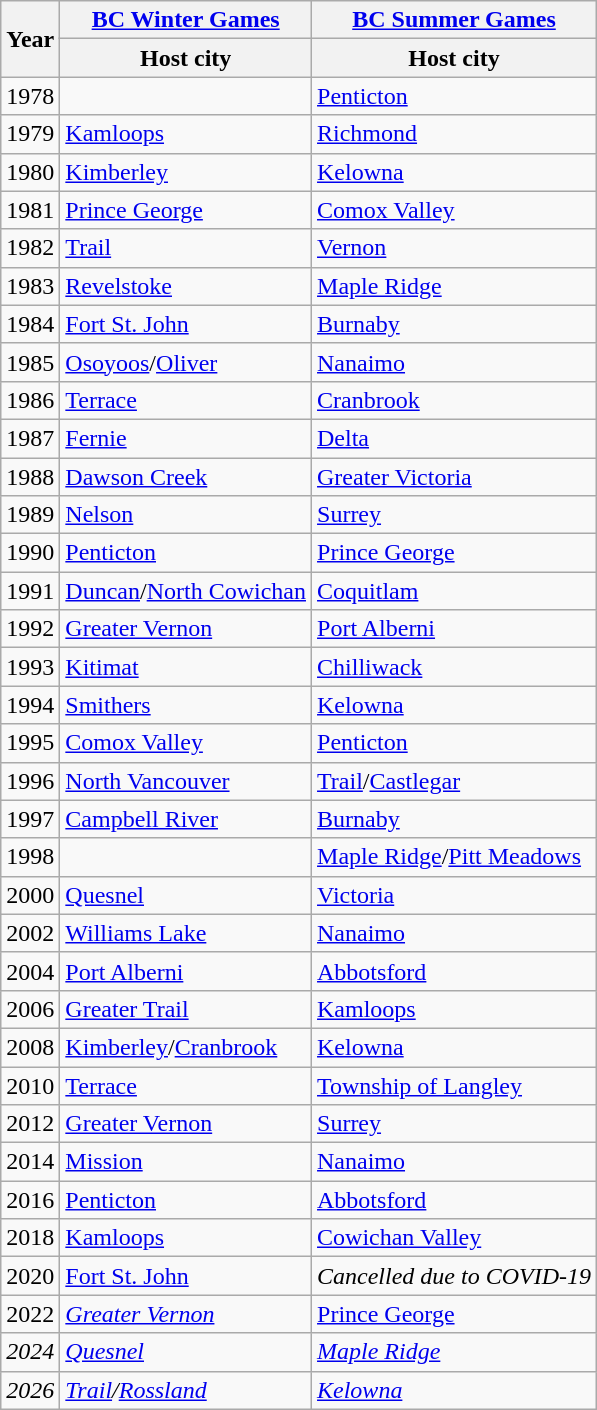<table class="wikitable">
<tr>
<th rowspan="2">Year</th>
<th><a href='#'>BC Winter Games</a></th>
<th><a href='#'>BC Summer Games</a></th>
</tr>
<tr>
<th>Host city</th>
<th>Host city</th>
</tr>
<tr>
<td>1978</td>
<td></td>
<td><a href='#'>Penticton</a></td>
</tr>
<tr>
<td>1979</td>
<td><a href='#'>Kamloops</a></td>
<td><a href='#'>Richmond</a></td>
</tr>
<tr>
<td>1980</td>
<td><a href='#'>Kimberley</a></td>
<td><a href='#'>Kelowna</a></td>
</tr>
<tr>
<td>1981</td>
<td><a href='#'>Prince George</a></td>
<td><a href='#'>Comox Valley</a></td>
</tr>
<tr>
<td>1982</td>
<td><a href='#'>Trail</a></td>
<td><a href='#'>Vernon</a></td>
</tr>
<tr>
<td>1983</td>
<td><a href='#'>Revelstoke</a></td>
<td><a href='#'>Maple Ridge</a></td>
</tr>
<tr>
<td>1984</td>
<td><a href='#'>Fort St. John</a></td>
<td><a href='#'>Burnaby</a></td>
</tr>
<tr>
<td>1985</td>
<td><a href='#'>Osoyoos</a>/<a href='#'>Oliver</a></td>
<td><a href='#'>Nanaimo</a></td>
</tr>
<tr>
<td>1986</td>
<td><a href='#'>Terrace</a></td>
<td><a href='#'>Cranbrook</a></td>
</tr>
<tr>
<td>1987</td>
<td><a href='#'>Fernie</a></td>
<td><a href='#'>Delta</a></td>
</tr>
<tr>
<td>1988</td>
<td><a href='#'>Dawson Creek</a></td>
<td><a href='#'>Greater Victoria</a></td>
</tr>
<tr>
<td>1989</td>
<td><a href='#'>Nelson</a></td>
<td><a href='#'>Surrey</a></td>
</tr>
<tr>
<td>1990</td>
<td><a href='#'>Penticton</a></td>
<td><a href='#'>Prince George</a></td>
</tr>
<tr>
<td>1991</td>
<td><a href='#'>Duncan</a>/<a href='#'>North Cowichan</a></td>
<td><a href='#'>Coquitlam</a></td>
</tr>
<tr>
<td>1992</td>
<td><a href='#'>Greater Vernon</a></td>
<td><a href='#'>Port Alberni</a></td>
</tr>
<tr>
<td>1993</td>
<td><a href='#'>Kitimat</a></td>
<td><a href='#'>Chilliwack</a></td>
</tr>
<tr>
<td>1994</td>
<td><a href='#'>Smithers</a></td>
<td><a href='#'>Kelowna</a></td>
</tr>
<tr>
<td>1995</td>
<td><a href='#'>Comox Valley</a></td>
<td><a href='#'>Penticton</a></td>
</tr>
<tr>
<td>1996</td>
<td><a href='#'>North Vancouver</a></td>
<td><a href='#'>Trail</a>/<a href='#'>Castlegar</a></td>
</tr>
<tr>
<td>1997</td>
<td><a href='#'>Campbell River</a></td>
<td><a href='#'>Burnaby</a></td>
</tr>
<tr>
<td>1998</td>
<td></td>
<td><a href='#'>Maple Ridge</a>/<a href='#'>Pitt Meadows</a></td>
</tr>
<tr>
<td>2000</td>
<td><a href='#'>Quesnel</a></td>
<td><a href='#'>Victoria</a></td>
</tr>
<tr>
<td>2002</td>
<td><a href='#'>Williams Lake</a></td>
<td><a href='#'>Nanaimo</a></td>
</tr>
<tr>
<td>2004</td>
<td><a href='#'>Port Alberni</a></td>
<td><a href='#'>Abbotsford</a></td>
</tr>
<tr>
<td>2006</td>
<td><a href='#'>Greater Trail</a></td>
<td><a href='#'>Kamloops</a></td>
</tr>
<tr>
<td>2008</td>
<td><a href='#'>Kimberley</a>/<a href='#'>Cranbrook</a></td>
<td><a href='#'>Kelowna</a></td>
</tr>
<tr>
<td>2010</td>
<td><a href='#'>Terrace</a></td>
<td><a href='#'>Township of Langley</a></td>
</tr>
<tr>
<td>2012</td>
<td><a href='#'>Greater Vernon</a></td>
<td><a href='#'>Surrey</a></td>
</tr>
<tr>
<td>2014</td>
<td><a href='#'>Mission</a></td>
<td><a href='#'>Nanaimo</a></td>
</tr>
<tr>
<td>2016</td>
<td><a href='#'>Penticton</a></td>
<td><a href='#'>Abbotsford</a></td>
</tr>
<tr>
<td>2018</td>
<td><a href='#'>Kamloops</a></td>
<td><a href='#'>Cowichan Valley</a></td>
</tr>
<tr>
<td>2020</td>
<td><a href='#'>Fort St. John</a></td>
<td><em>Cancelled due to COVID-19</em></td>
</tr>
<tr>
<td>2022</td>
<td><em><a href='#'>Greater Vernon</a></em></td>
<td><a href='#'>Prince George</a></td>
</tr>
<tr>
<td><em>2024</em></td>
<td><em><a href='#'>Quesnel</a></em></td>
<td><em><a href='#'>Maple Ridge</a></em></td>
</tr>
<tr>
<td><em>2026</em></td>
<td><em><a href='#'>Trail</a>/<a href='#'>Rossland</a></em></td>
<td><em><a href='#'>Kelowna</a></em></td>
</tr>
</table>
